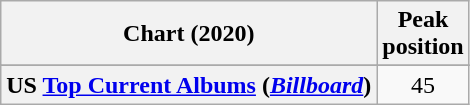<table class="wikitable sortable plainrowheaders" style="text-align:center">
<tr>
<th scope="col">Chart (2020)</th>
<th scope="col">Peak<br>position</th>
</tr>
<tr>
</tr>
<tr>
</tr>
<tr>
<th scope="row">US <a href='#'>Top Current Albums</a> (<em><a href='#'>Billboard</a></em>)</th>
<td>45</td>
</tr>
</table>
